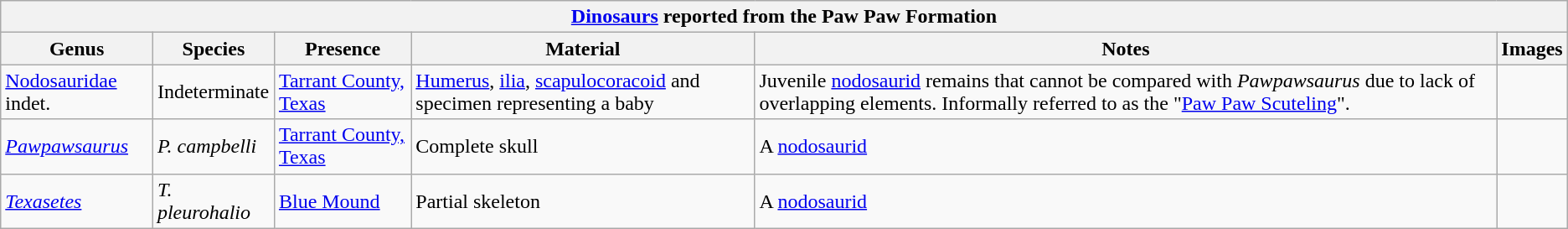<table class="wikitable" align="center">
<tr>
<th colspan="6" align="center"><strong><a href='#'>Dinosaurs</a> reported from the Paw Paw Formation</strong></th>
</tr>
<tr>
<th>Genus</th>
<th>Species</th>
<th>Presence</th>
<th><strong>Material</strong></th>
<th>Notes</th>
<th>Images</th>
</tr>
<tr>
<td><a href='#'>Nodosauridae</a> indet.</td>
<td>Indeterminate</td>
<td><a href='#'>Tarrant County, Texas</a></td>
<td><a href='#'>Humerus</a>, <a href='#'>ilia</a>, <a href='#'>scapulocoracoid</a> and specimen representing a baby</td>
<td>Juvenile <a href='#'>nodosaurid</a> remains that cannot be compared with <em>Pawpawsaurus</em> due to lack of overlapping elements. Informally referred to as the "<a href='#'>Paw Paw Scuteling</a>".</td>
<td></td>
</tr>
<tr>
<td><em><a href='#'>Pawpawsaurus</a></em></td>
<td><em>P. campbelli</em></td>
<td><a href='#'>Tarrant County, Texas</a></td>
<td>Complete skull</td>
<td>A <a href='#'>nodosaurid</a></td>
<td></td>
</tr>
<tr>
<td><em><a href='#'>Texasetes</a></em></td>
<td><em>T. pleurohalio</em></td>
<td><a href='#'>Blue Mound</a></td>
<td>Partial skeleton</td>
<td>A <a href='#'>nodosaurid</a></td>
<td></td>
</tr>
</table>
